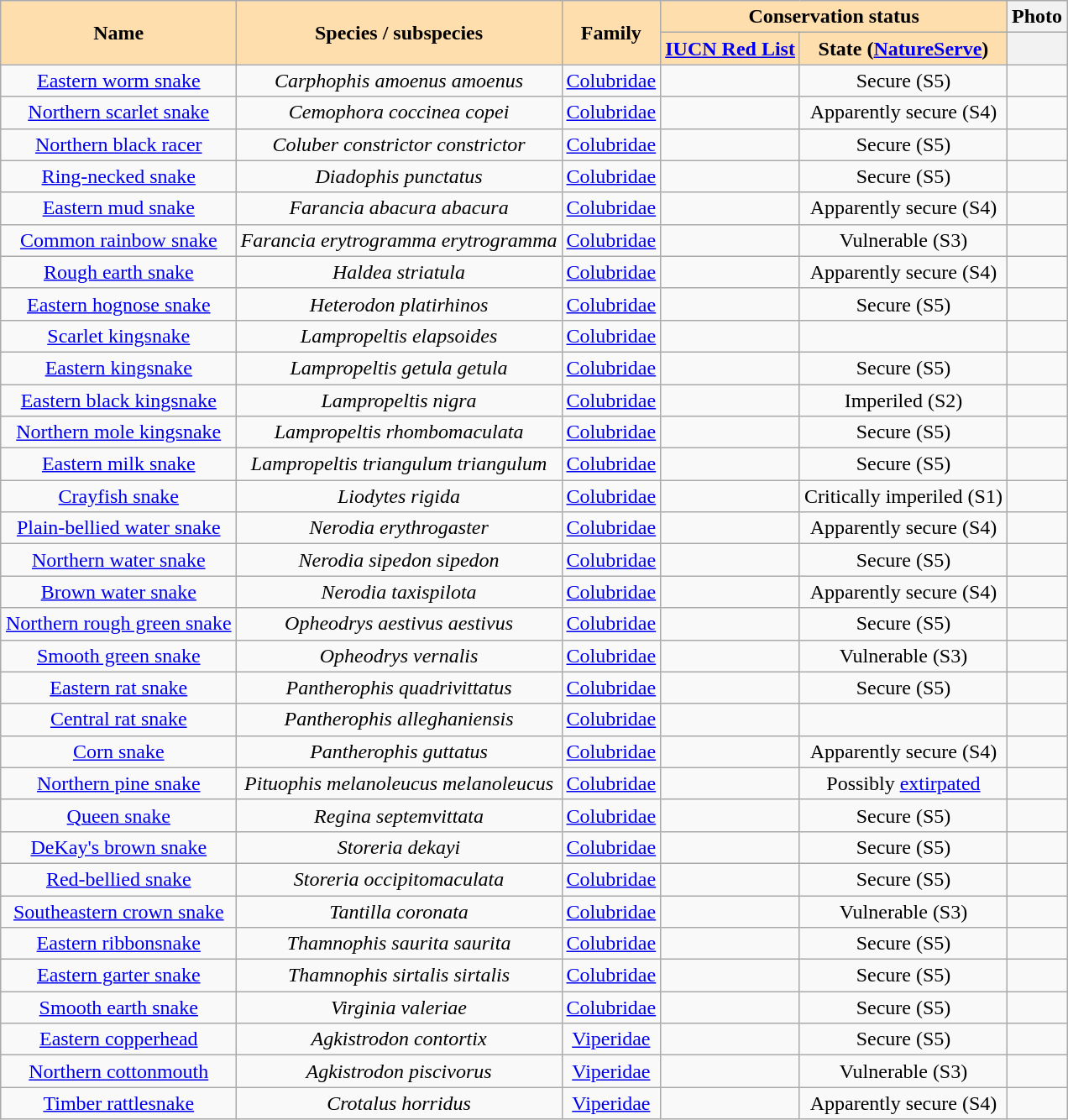<table class="wikitable" style="margin:1em auto; text-align:center;">
<tr>
<th rowspan="2" style="background:navajowhite">Name</th>
<th rowspan="2" style="background:navajowhite">Species / subspecies</th>
<th rowspan="2" style="background:navajowhite">Family</th>
<th colspan="2" style="background:navajowhite">Conservation status</th>
<th>Photo</th>
</tr>
<tr>
<th style="background:navajowhite"><a href='#'>IUCN Red List</a></th>
<th style="background:navajowhite">State (<a href='#'>NatureServe</a>)</th>
<th></th>
</tr>
<tr>
<td><a href='#'>Eastern worm snake</a></td>
<td><em>Carphophis amoenus amoenus</em></td>
<td><a href='#'>Colubridae</a></td>
<td></td>
<td>Secure (S5)</td>
<td></td>
</tr>
<tr>
<td><a href='#'>Northern scarlet snake</a></td>
<td><em>Cemophora coccinea copei</em></td>
<td><a href='#'>Colubridae</a></td>
<td></td>
<td>Apparently secure (S4)</td>
<td></td>
</tr>
<tr>
<td><a href='#'>Northern black racer</a></td>
<td><em>Coluber constrictor constrictor</em></td>
<td><a href='#'>Colubridae</a></td>
<td></td>
<td>Secure (S5)</td>
<td></td>
</tr>
<tr>
<td><a href='#'>Ring-necked snake</a></td>
<td><em>Diadophis punctatus</em></td>
<td><a href='#'>Colubridae</a></td>
<td></td>
<td>Secure (S5)</td>
<td></td>
</tr>
<tr>
<td><a href='#'>Eastern mud snake</a></td>
<td><em>Farancia abacura abacura</em></td>
<td><a href='#'>Colubridae</a></td>
<td></td>
<td>Apparently secure (S4)</td>
<td></td>
</tr>
<tr>
<td><a href='#'>Common rainbow snake</a></td>
<td><em>Farancia erytrogramma erytrogramma</em></td>
<td><a href='#'>Colubridae</a></td>
<td></td>
<td>Vulnerable (S3)</td>
<td></td>
</tr>
<tr>
<td><a href='#'>Rough earth snake</a></td>
<td><em>Haldea striatula</em></td>
<td><a href='#'>Colubridae</a></td>
<td></td>
<td>Apparently secure (S4)</td>
<td></td>
</tr>
<tr>
<td><a href='#'>Eastern hognose snake</a></td>
<td><em>Heterodon platirhinos</em></td>
<td><a href='#'>Colubridae</a></td>
<td></td>
<td>Secure (S5)</td>
<td></td>
</tr>
<tr>
<td><a href='#'>Scarlet kingsnake</a></td>
<td><em>Lampropeltis elapsoides</em></td>
<td><a href='#'>Colubridae</a></td>
<td></td>
<td></td>
<td></td>
</tr>
<tr>
<td><a href='#'>Eastern kingsnake</a></td>
<td><em>Lampropeltis getula getula</em></td>
<td><a href='#'>Colubridae</a></td>
<td></td>
<td>Secure (S5)</td>
<td></td>
</tr>
<tr>
<td><a href='#'>Eastern black kingsnake</a></td>
<td><em>Lampropeltis nigra</em></td>
<td><a href='#'>Colubridae</a></td>
<td></td>
<td>Imperiled (S2)</td>
<td></td>
</tr>
<tr>
<td><a href='#'>Northern mole kingsnake</a></td>
<td><em>Lampropeltis rhombomaculata</em></td>
<td><a href='#'>Colubridae</a></td>
<td></td>
<td>Secure (S5)</td>
<td></td>
</tr>
<tr>
<td><a href='#'>Eastern milk snake</a></td>
<td><em>Lampropeltis triangulum triangulum</em></td>
<td><a href='#'>Colubridae</a></td>
<td></td>
<td>Secure (S5)</td>
<td></td>
</tr>
<tr>
<td><a href='#'>Crayfish snake</a></td>
<td><em>Liodytes rigida</em></td>
<td><a href='#'>Colubridae</a></td>
<td></td>
<td>Critically imperiled (S1)</td>
<td></td>
</tr>
<tr>
<td><a href='#'>Plain-bellied water snake</a></td>
<td><em>Nerodia erythrogaster</em></td>
<td><a href='#'>Colubridae</a></td>
<td></td>
<td>Apparently secure (S4)</td>
<td></td>
</tr>
<tr>
<td><a href='#'>Northern water snake</a></td>
<td><em>Nerodia sipedon sipedon</em></td>
<td><a href='#'>Colubridae</a></td>
<td></td>
<td>Secure (S5)</td>
<td></td>
</tr>
<tr>
<td><a href='#'>Brown water snake</a></td>
<td><em>Nerodia taxispilota</em></td>
<td><a href='#'>Colubridae</a></td>
<td></td>
<td>Apparently secure (S4)</td>
<td></td>
</tr>
<tr>
<td><a href='#'>Northern rough green snake</a></td>
<td><em>Opheodrys aestivus aestivus</em></td>
<td><a href='#'>Colubridae</a></td>
<td></td>
<td>Secure (S5)</td>
<td></td>
</tr>
<tr>
<td><a href='#'>Smooth green snake</a></td>
<td><em>Opheodrys vernalis</em></td>
<td><a href='#'>Colubridae</a></td>
<td></td>
<td>Vulnerable (S3)</td>
<td></td>
</tr>
<tr>
<td><a href='#'>Eastern rat snake</a></td>
<td><em>Pantherophis quadrivittatus</em></td>
<td><a href='#'>Colubridae</a></td>
<td></td>
<td>Secure (S5)</td>
<td></td>
</tr>
<tr>
<td><a href='#'>Central rat snake</a></td>
<td><em>Pantherophis alleghaniensis</em></td>
<td><a href='#'>Colubridae</a></td>
<td></td>
<td></td>
<td></td>
</tr>
<tr>
<td><a href='#'>Corn snake</a></td>
<td><em>Pantherophis guttatus</em></td>
<td><a href='#'>Colubridae</a></td>
<td></td>
<td>Apparently secure (S4)</td>
<td></td>
</tr>
<tr>
<td><a href='#'>Northern pine snake</a></td>
<td><em>Pituophis melanoleucus melanoleucus</em></td>
<td><a href='#'>Colubridae</a></td>
<td></td>
<td>Possibly <a href='#'>extirpated</a></td>
<td></td>
</tr>
<tr>
<td><a href='#'>Queen snake</a></td>
<td><em>Regina septemvittata</em></td>
<td><a href='#'>Colubridae</a></td>
<td></td>
<td>Secure (S5)</td>
<td></td>
</tr>
<tr>
<td><a href='#'>DeKay's brown snake</a></td>
<td><em>Storeria dekayi</em></td>
<td><a href='#'>Colubridae</a></td>
<td></td>
<td>Secure (S5)</td>
<td></td>
</tr>
<tr>
<td><a href='#'>Red-bellied snake</a></td>
<td><em>Storeria occipitomaculata</em></td>
<td><a href='#'>Colubridae</a></td>
<td></td>
<td>Secure (S5)</td>
<td></td>
</tr>
<tr>
<td><a href='#'>Southeastern crown snake</a></td>
<td><em>Tantilla coronata</em></td>
<td><a href='#'>Colubridae</a></td>
<td></td>
<td>Vulnerable (S3)</td>
<td></td>
</tr>
<tr>
<td><a href='#'>Eastern ribbonsnake</a></td>
<td><em>Thamnophis saurita saurita</em></td>
<td><a href='#'>Colubridae</a></td>
<td></td>
<td>Secure (S5)</td>
<td></td>
</tr>
<tr>
<td><a href='#'>Eastern garter snake</a></td>
<td><em>Thamnophis sirtalis sirtalis</em></td>
<td><a href='#'>Colubridae</a></td>
<td></td>
<td>Secure (S5)</td>
<td></td>
</tr>
<tr>
<td><a href='#'>Smooth earth snake</a></td>
<td><em>Virginia valeriae</em></td>
<td><a href='#'>Colubridae</a></td>
<td></td>
<td>Secure (S5)</td>
<td></td>
</tr>
<tr>
<td><a href='#'>Eastern copperhead</a></td>
<td><em>Agkistrodon contortix</em></td>
<td><a href='#'>Viperidae</a></td>
<td></td>
<td>Secure (S5)</td>
<td></td>
</tr>
<tr>
<td><a href='#'>Northern cottonmouth</a></td>
<td><em>Agkistrodon piscivorus</em></td>
<td><a href='#'>Viperidae</a></td>
<td></td>
<td>Vulnerable (S3)</td>
<td></td>
</tr>
<tr>
<td><a href='#'>Timber rattlesnake</a></td>
<td><em>Crotalus horridus</em></td>
<td><a href='#'>Viperidae</a></td>
<td></td>
<td>Apparently secure (S4)</td>
<td></td>
</tr>
</table>
